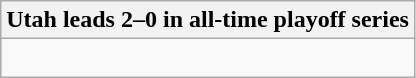<table class="wikitable collapsible collapsed">
<tr>
<th>Utah leads 2–0 in all-time playoff series</th>
</tr>
<tr>
<td><br>
</td>
</tr>
</table>
